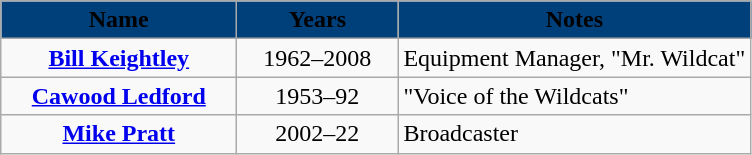<table class=wikitable>
<tr>
<th style="background:#00407a;width:150px"><span>Name</span></th>
<th style="background:#00407a;width:100px"><span>Years</span></th>
<th style="background:#00407a;"><span>Notes</span></th>
</tr>
<tr>
<td scope="row" style="text-align:center"><strong><a href='#'>Bill Keightley</a></strong></td>
<td scope="row" style="text-align:center">1962–2008</td>
<td>Equipment Manager, "Mr. Wildcat"</td>
</tr>
<tr>
<td scope="row" style="text-align:center"><strong><a href='#'>Cawood Ledford</a></strong></td>
<td scope="row" style="text-align:center">1953–92</td>
<td>"Voice of the Wildcats"</td>
</tr>
<tr>
<td scope="row" style="text-align:center"><a href='#'><strong>Mike Pratt</strong></a></td>
<td scope="row" style="text-align:center">2002–22</td>
<td>Broadcaster</td>
</tr>
</table>
